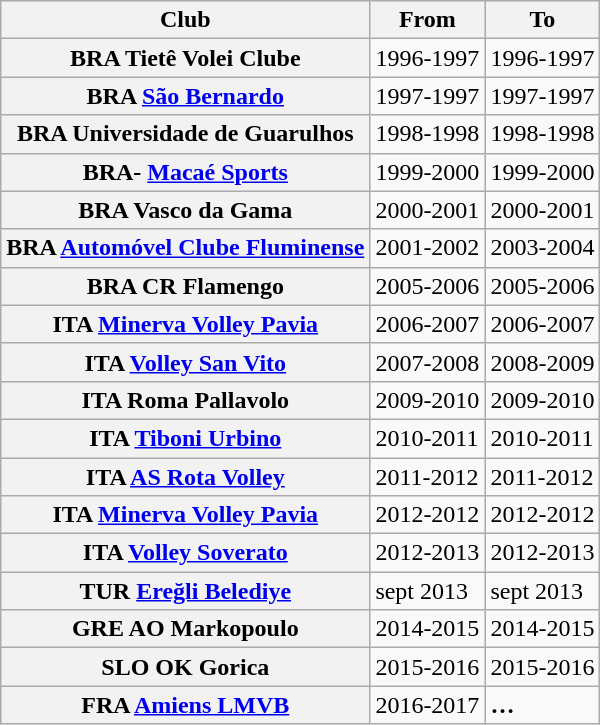<table class="wikitable alternance">
<tr>
<th>Club</th>
<th>From</th>
<th>To</th>
</tr>
<tr>
<th>BRA  Tietê Volei Clube</th>
<td>1996-1997</td>
<td>1996-1997</td>
</tr>
<tr>
<th>BRA <a href='#'>São Bernardo</a></th>
<td>1997-1997</td>
<td>1997-1997</td>
</tr>
<tr>
<th>BRA Universidade de Guarulhos</th>
<td>1998-1998</td>
<td>1998-1998</td>
</tr>
<tr>
<th>BRA- <a href='#'>Macaé Sports</a></th>
<td>1999-2000</td>
<td>1999-2000</td>
</tr>
<tr>
<th>BRA Vasco da Gama</th>
<td>2000-2001</td>
<td>2000-2001</td>
</tr>
<tr>
<th>BRA <a href='#'>Automóvel Clube Fluminense</a></th>
<td>2001-2002</td>
<td>2003-2004</td>
</tr>
<tr>
<th>BRA CR Flamengo</th>
<td>2005-2006</td>
<td>2005-2006</td>
</tr>
<tr>
<th>ITA <a href='#'>Minerva Volley Pavia</a></th>
<td>2006-2007</td>
<td>2006-2007</td>
</tr>
<tr>
<th>ITA  <a href='#'>Volley San Vito</a></th>
<td>2007-2008</td>
<td>2008-2009</td>
</tr>
<tr>
<th>ITA  Roma Pallavolo</th>
<td>2009-2010</td>
<td>2009-2010</td>
</tr>
<tr>
<th>ITA <a href='#'>Tiboni Urbino</a></th>
<td>2010-2011</td>
<td>2010-2011</td>
</tr>
<tr>
<th>ITA <a href='#'>AS Rota Volley</a></th>
<td>2011-2012</td>
<td>2011-2012</td>
</tr>
<tr>
<th>ITA <a href='#'>Minerva Volley Pavia</a></th>
<td>2012-2012</td>
<td>2012-2012</td>
</tr>
<tr>
<th>ITA <a href='#'>Volley Soverato</a></th>
<td>2012-2013</td>
<td>2012-2013</td>
</tr>
<tr>
<th>TUR <a href='#'>Ereğli Belediye</a></th>
<td>sept 2013</td>
<td>sept 2013</td>
</tr>
<tr>
<th>GRE  AO Markopoulo</th>
<td>2014-2015</td>
<td>2014-2015</td>
</tr>
<tr>
<th>SLO OK Gorica</th>
<td>2015-2016</td>
<td>2015-2016</td>
</tr>
<tr>
<th>FRA <a href='#'>Amiens LMVB</a></th>
<td>2016-2017</td>
<td><strong>…</strong></td>
</tr>
</table>
